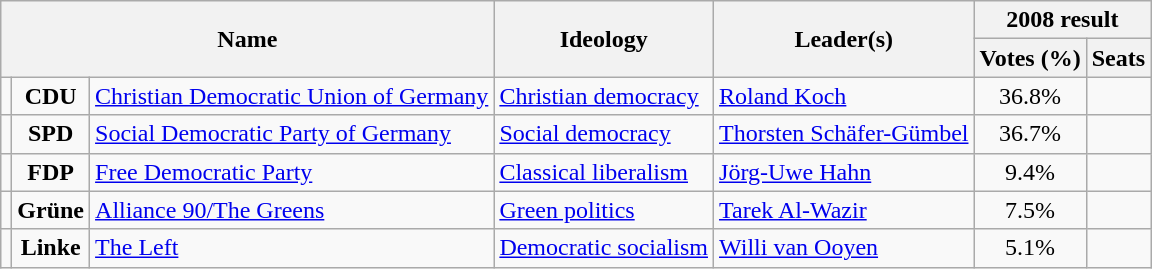<table class="wikitable">
<tr>
<th rowspan=2 colspan=3>Name</th>
<th rowspan=2>Ideology</th>
<th rowspan=2>Leader(s)</th>
<th colspan=2>2008 result</th>
</tr>
<tr>
<th>Votes (%)</th>
<th>Seats</th>
</tr>
<tr>
<td bgcolor=></td>
<td align=center><strong>CDU</strong></td>
<td><a href='#'>Christian Democratic Union of Germany</a><br></td>
<td><a href='#'>Christian democracy</a></td>
<td><a href='#'>Roland Koch</a></td>
<td align=center>36.8%</td>
<td></td>
</tr>
<tr>
<td bgcolor=></td>
<td align=center><strong>SPD</strong></td>
<td><a href='#'>Social Democratic Party of Germany</a><br></td>
<td><a href='#'>Social democracy</a></td>
<td><a href='#'>Thorsten Schäfer-Gümbel</a></td>
<td align=center>36.7%</td>
<td></td>
</tr>
<tr>
<td bgcolor=></td>
<td align=center><strong>FDP</strong></td>
<td><a href='#'>Free Democratic Party</a><br></td>
<td><a href='#'>Classical liberalism</a></td>
<td><a href='#'>Jörg-Uwe Hahn</a></td>
<td align=center>9.4%</td>
<td></td>
</tr>
<tr>
<td bgcolor=></td>
<td align=center><strong>Grüne</strong></td>
<td><a href='#'>Alliance 90/The Greens</a><br></td>
<td><a href='#'>Green politics</a></td>
<td><a href='#'>Tarek Al-Wazir</a></td>
<td align=center>7.5%</td>
<td></td>
</tr>
<tr>
<td bgcolor=></td>
<td align=center><strong>Linke</strong></td>
<td><a href='#'>The Left</a><br></td>
<td><a href='#'>Democratic socialism</a></td>
<td><a href='#'>Willi van Ooyen</a></td>
<td align=center>5.1%</td>
<td></td>
</tr>
</table>
